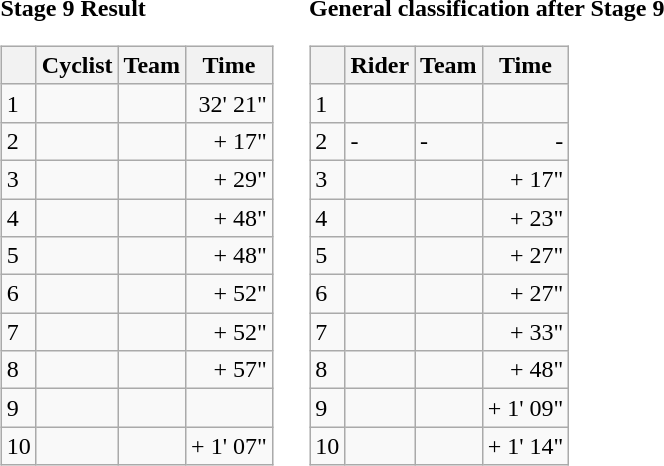<table>
<tr>
<td><strong>Stage 9 Result</strong><br><table class="wikitable">
<tr>
<th></th>
<th>Cyclist</th>
<th>Team</th>
<th>Time</th>
</tr>
<tr>
<td>1</td>
<td></td>
<td></td>
<td align="right">32' 21"</td>
</tr>
<tr>
<td>2</td>
<td></td>
<td></td>
<td align="right">+ 17"</td>
</tr>
<tr>
<td>3</td>
<td></td>
<td></td>
<td align="right">+ 29"</td>
</tr>
<tr>
<td>4</td>
<td> </td>
<td></td>
<td align="right">+ 48"</td>
</tr>
<tr>
<td>5</td>
<td></td>
<td></td>
<td align="right">+ 48"</td>
</tr>
<tr>
<td>6</td>
<td></td>
<td></td>
<td align="right">+ 52"</td>
</tr>
<tr>
<td>7</td>
<td></td>
<td></td>
<td align="right">+ 52"</td>
</tr>
<tr>
<td>8</td>
<td></td>
<td></td>
<td align="right">+ 57"</td>
</tr>
<tr>
<td>9</td>
<td></td>
<td></td>
<td align="right"></td>
</tr>
<tr>
<td>10</td>
<td></td>
<td></td>
<td align="right">+ 1' 07"</td>
</tr>
</table>
</td>
<td></td>
<td><strong>General classification after Stage 9</strong><br><table class="wikitable">
<tr>
<th></th>
<th>Rider</th>
<th>Team</th>
<th>Time</th>
</tr>
<tr>
<td>1</td>
<td></td>
<td></td>
<td align="right"></td>
</tr>
<tr>
<td>2</td>
<td>-</td>
<td>-</td>
<td align="right">-</td>
</tr>
<tr>
<td>3</td>
<td> </td>
<td></td>
<td align="right">+ 17"</td>
</tr>
<tr>
<td>4</td>
<td></td>
<td></td>
<td align="right">+ 23"</td>
</tr>
<tr>
<td>5</td>
<td></td>
<td></td>
<td align="right">+ 27"</td>
</tr>
<tr>
<td>6</td>
<td></td>
<td></td>
<td align="right">+ 27"</td>
</tr>
<tr>
<td>7</td>
<td></td>
<td></td>
<td align="right">+ 33"</td>
</tr>
<tr>
<td>8</td>
<td></td>
<td></td>
<td align="right">+ 48"</td>
</tr>
<tr>
<td>9</td>
<td></td>
<td></td>
<td align="right">+ 1' 09"</td>
</tr>
<tr>
<td>10</td>
<td></td>
<td></td>
<td align="right">+ 1' 14"</td>
</tr>
</table>
</td>
</tr>
</table>
